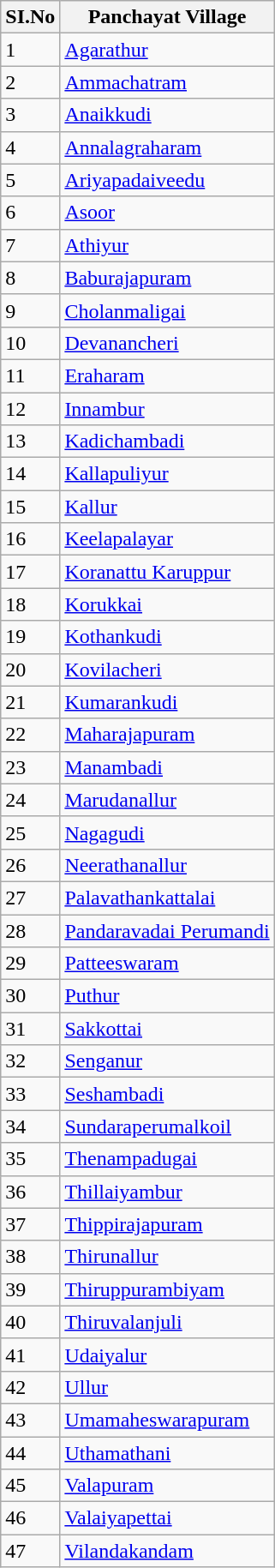<table class="wikitable sortable">
<tr>
<th>SI.No</th>
<th>Panchayat Village</th>
</tr>
<tr>
<td>1</td>
<td><a href='#'>Agarathur</a></td>
</tr>
<tr>
<td>2</td>
<td><a href='#'>Ammachatram</a></td>
</tr>
<tr>
<td>3</td>
<td><a href='#'>Anaikkudi</a></td>
</tr>
<tr>
<td>4</td>
<td><a href='#'>Annalagraharam</a></td>
</tr>
<tr>
<td>5</td>
<td><a href='#'>Ariyapadaiveedu</a></td>
</tr>
<tr>
<td>6</td>
<td><a href='#'>Asoor</a></td>
</tr>
<tr>
<td>7</td>
<td><a href='#'>Athiyur</a></td>
</tr>
<tr>
<td>8</td>
<td><a href='#'>Baburajapuram</a></td>
</tr>
<tr>
<td>9</td>
<td><a href='#'>Cholanmaligai</a></td>
</tr>
<tr>
<td>10</td>
<td><a href='#'>Devanancheri</a></td>
</tr>
<tr>
<td>11</td>
<td><a href='#'>Eraharam</a></td>
</tr>
<tr>
<td>12</td>
<td><a href='#'>Innambur</a></td>
</tr>
<tr>
<td>13</td>
<td><a href='#'>Kadichambadi</a></td>
</tr>
<tr>
<td>14</td>
<td><a href='#'>Kallapuliyur</a></td>
</tr>
<tr>
<td>15</td>
<td><a href='#'>Kallur</a></td>
</tr>
<tr>
<td>16</td>
<td><a href='#'>Keelapalayar</a></td>
</tr>
<tr>
<td>17</td>
<td><a href='#'>Koranattu Karuppur</a></td>
</tr>
<tr>
<td>18</td>
<td><a href='#'>Korukkai</a></td>
</tr>
<tr>
<td>19</td>
<td><a href='#'>Kothankudi</a></td>
</tr>
<tr>
<td>20</td>
<td><a href='#'>Kovilacheri</a></td>
</tr>
<tr>
<td>21</td>
<td><a href='#'>Kumarankudi</a></td>
</tr>
<tr>
<td>22</td>
<td><a href='#'>Maharajapuram</a></td>
</tr>
<tr>
<td>23</td>
<td><a href='#'>Manambadi</a></td>
</tr>
<tr>
<td>24</td>
<td><a href='#'>Marudanallur</a></td>
</tr>
<tr>
<td>25</td>
<td><a href='#'>Nagagudi</a></td>
</tr>
<tr>
<td>26</td>
<td><a href='#'>Neerathanallur</a></td>
</tr>
<tr>
<td>27</td>
<td><a href='#'>Palavathankattalai</a></td>
</tr>
<tr>
<td>28</td>
<td><a href='#'>Pandaravadai Perumandi</a></td>
</tr>
<tr>
<td>29</td>
<td><a href='#'>Patteeswaram</a></td>
</tr>
<tr>
<td>30</td>
<td><a href='#'>Puthur</a></td>
</tr>
<tr>
<td>31</td>
<td><a href='#'>Sakkottai</a></td>
</tr>
<tr>
<td>32</td>
<td><a href='#'>Senganur</a></td>
</tr>
<tr>
<td>33</td>
<td><a href='#'>Seshambadi</a></td>
</tr>
<tr>
<td>34</td>
<td><a href='#'>Sundaraperumalkoil</a></td>
</tr>
<tr>
<td>35</td>
<td><a href='#'>Thenampadugai</a></td>
</tr>
<tr>
<td>36</td>
<td><a href='#'>Thillaiyambur</a></td>
</tr>
<tr>
<td>37</td>
<td><a href='#'>Thippirajapuram</a></td>
</tr>
<tr>
<td>38</td>
<td><a href='#'>Thirunallur</a></td>
</tr>
<tr>
<td>39</td>
<td><a href='#'>Thiruppurambiyam</a></td>
</tr>
<tr>
<td>40</td>
<td><a href='#'>Thiruvalanjuli</a></td>
</tr>
<tr>
<td>41</td>
<td><a href='#'>Udaiyalur</a></td>
</tr>
<tr>
<td>42</td>
<td><a href='#'>Ullur</a></td>
</tr>
<tr>
<td>43</td>
<td><a href='#'>Umamaheswarapuram</a></td>
</tr>
<tr>
<td>44</td>
<td><a href='#'>Uthamathani</a></td>
</tr>
<tr>
<td>45</td>
<td><a href='#'>Valapuram</a></td>
</tr>
<tr>
<td>46</td>
<td><a href='#'>Valaiyapettai</a></td>
</tr>
<tr>
<td>47</td>
<td><a href='#'>Vilandakandam</a></td>
</tr>
</table>
